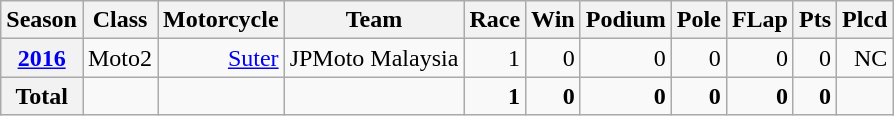<table class="wikitable" style=text-align:right>
<tr>
<th>Season</th>
<th>Class</th>
<th>Motorcycle</th>
<th>Team</th>
<th>Race</th>
<th>Win</th>
<th>Podium</th>
<th>Pole</th>
<th>FLap</th>
<th>Pts</th>
<th>Plcd</th>
</tr>
<tr>
<th><a href='#'>2016</a></th>
<td>Moto2</td>
<td><a href='#'>Suter</a></td>
<td>JPMoto Malaysia</td>
<td>1</td>
<td>0</td>
<td>0</td>
<td>0</td>
<td>0</td>
<td>0</td>
<td>NC</td>
</tr>
<tr>
<th>Total</th>
<td></td>
<td></td>
<td></td>
<td><strong>1</strong></td>
<td><strong>0</strong></td>
<td><strong>0</strong></td>
<td><strong>0</strong></td>
<td><strong>0</strong></td>
<td><strong>0</strong></td>
<td></td>
</tr>
</table>
